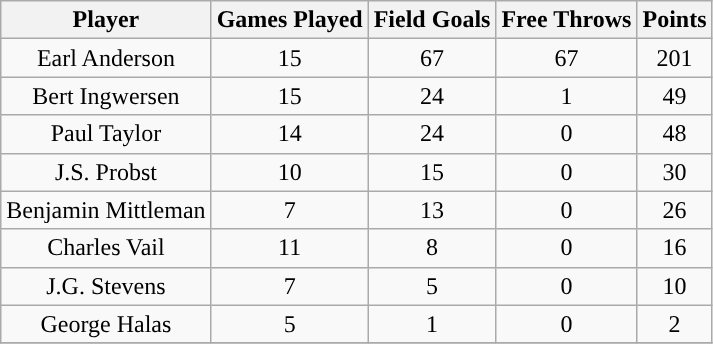<table class="wikitable sortable">
<tr>
<th>Player</th>
<th>Games Played</th>
<th>Field Goals</th>
<th>Free Throws</th>
<th>Points</th>
</tr>
<tr align="center" bgcolor="">
<td>Earl Anderson</td>
<td>15</td>
<td>67</td>
<td>67</td>
<td>201</td>
</tr>
<tr align="center" bgcolor="">
<td>Bert Ingwersen</td>
<td>15</td>
<td>24</td>
<td>1</td>
<td>49</td>
</tr>
<tr align="center" bgcolor="">
<td>Paul Taylor</td>
<td>14</td>
<td>24</td>
<td>0</td>
<td>48</td>
</tr>
<tr align="center" bgcolor="">
<td>J.S. Probst</td>
<td>10</td>
<td>15</td>
<td>0</td>
<td>30</td>
</tr>
<tr align="center" bgcolor="">
<td>Benjamin Mittleman</td>
<td>7</td>
<td>13</td>
<td>0</td>
<td>26</td>
</tr>
<tr align="center" bgcolor="">
<td>Charles Vail</td>
<td>11</td>
<td>8</td>
<td>0</td>
<td>16</td>
</tr>
<tr align="center" bgcolor="">
<td>J.G. Stevens</td>
<td>7</td>
<td>5</td>
<td>0</td>
<td>10</td>
</tr>
<tr align="center" bgcolor="">
<td>George Halas</td>
<td>5</td>
<td>1</td>
<td>0</td>
<td>2</td>
</tr>
<tr align="center" bgcolor="">
</tr>
</table>
